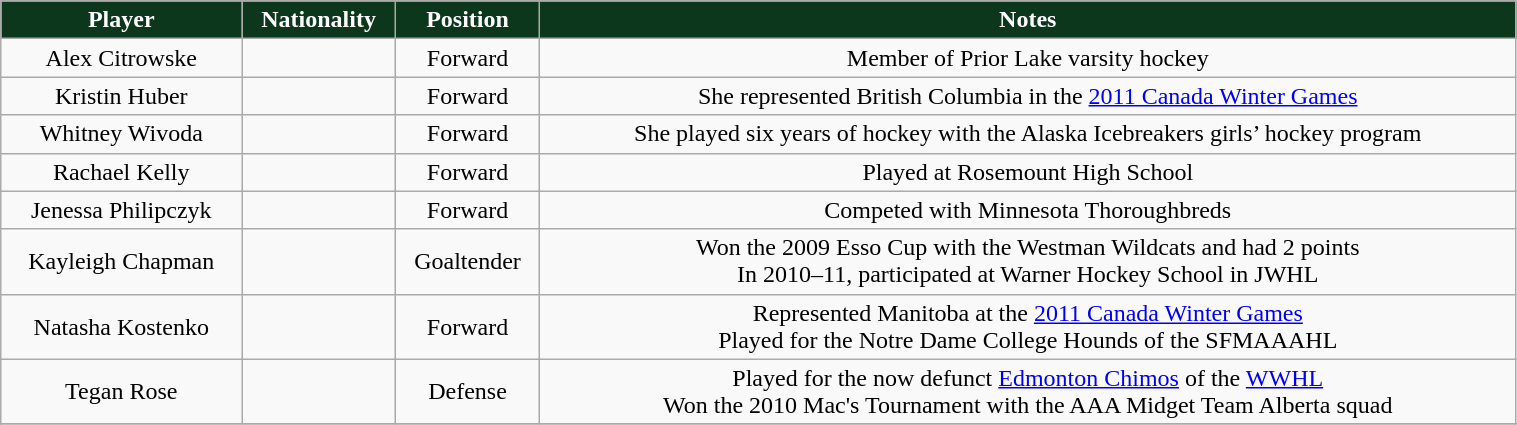<table class="wikitable" width="80%">
<tr align="center"  style=" background:#0C371D;color:white;">
<td><strong>Player</strong></td>
<td><strong>Nationality</strong></td>
<td><strong>Position</strong></td>
<td><strong>Notes</strong></td>
</tr>
<tr align="center" bgcolor="">
<td>Alex Citrowske</td>
<td></td>
<td>Forward</td>
<td>Member  of Prior Lake varsity hockey</td>
</tr>
<tr align="center" bgcolor="">
<td>Kristin Huber</td>
<td></td>
<td>Forward</td>
<td>She represented British Columbia in the <a href='#'>2011 Canada Winter Games</a></td>
</tr>
<tr align="center" bgcolor="">
<td>Whitney Wivoda</td>
<td></td>
<td>Forward</td>
<td>She played six years of hockey with the Alaska Icebreakers girls’ hockey program</td>
</tr>
<tr align="center" bgcolor="">
<td>Rachael Kelly</td>
<td></td>
<td>Forward</td>
<td>Played at Rosemount High School</td>
</tr>
<tr align="center" bgcolor="">
<td>Jenessa Philipczyk</td>
<td></td>
<td>Forward</td>
<td>Competed with Minnesota Thoroughbreds</td>
</tr>
<tr align="center" bgcolor="">
<td>Kayleigh Chapman</td>
<td></td>
<td>Goaltender</td>
<td>Won the 2009 Esso Cup with the Westman Wildcats and had 2 points<br>In 2010–11, participated at Warner Hockey School in JWHL</td>
</tr>
<tr align="center" bgcolor="">
<td>Natasha Kostenko</td>
<td></td>
<td>Forward</td>
<td>Represented Manitoba at the <a href='#'>2011 Canada Winter Games</a><br>Played for the Notre Dame College Hounds of the SFMAAAHL</td>
</tr>
<tr align="center" bgcolor="">
<td>Tegan Rose</td>
<td></td>
<td>Defense</td>
<td>Played for the now defunct <a href='#'>Edmonton Chimos</a> of the <a href='#'>WWHL</a><br>Won the 2010 Mac's Tournament with the AAA Midget Team Alberta squad</td>
</tr>
<tr align="center" bgcolor="">
</tr>
</table>
